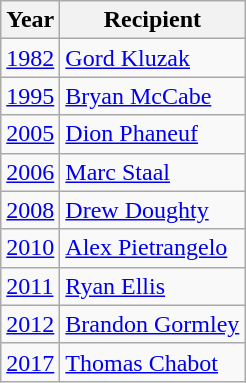<table class="wikitable">
<tr>
<th>Year</th>
<th>Recipient</th>
</tr>
<tr>
<td><a href='#'>1982</a></td>
<td><a href='#'>Gord Kluzak</a></td>
</tr>
<tr>
<td><a href='#'>1995</a></td>
<td><a href='#'>Bryan McCabe</a></td>
</tr>
<tr>
<td><a href='#'>2005</a></td>
<td><a href='#'>Dion Phaneuf</a></td>
</tr>
<tr>
<td><a href='#'>2006</a></td>
<td><a href='#'>Marc Staal</a></td>
</tr>
<tr>
<td><a href='#'>2008</a></td>
<td><a href='#'>Drew Doughty</a></td>
</tr>
<tr>
<td><a href='#'>2010</a></td>
<td><a href='#'>Alex Pietrangelo</a></td>
</tr>
<tr>
<td><a href='#'>2011</a></td>
<td><a href='#'>Ryan Ellis</a></td>
</tr>
<tr>
<td><a href='#'>2012</a></td>
<td><a href='#'>Brandon Gormley</a></td>
</tr>
<tr>
<td><a href='#'>2017</a></td>
<td><a href='#'>Thomas Chabot</a></td>
</tr>
</table>
